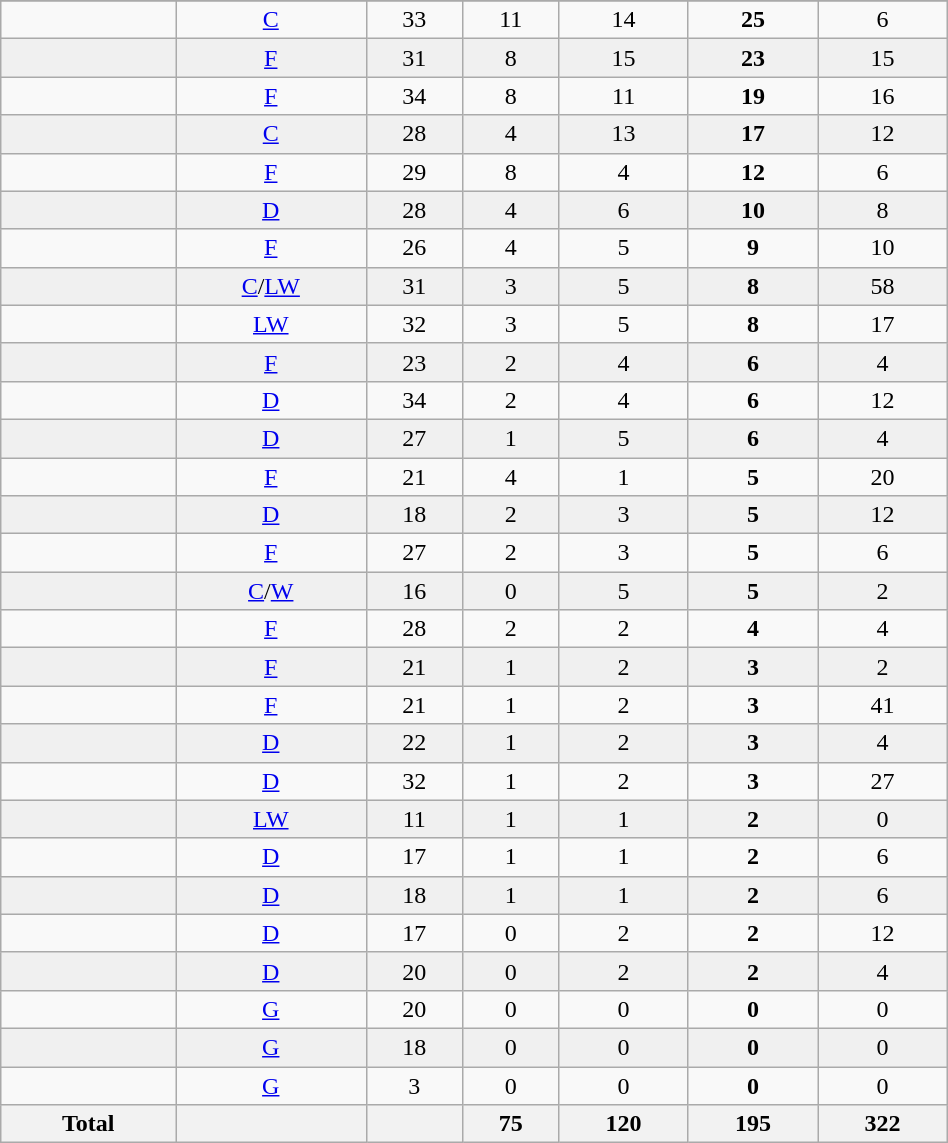<table class="wikitable sortable" width ="50%">
<tr align="center">
</tr>
<tr align="center" bgcolor="">
<td></td>
<td><a href='#'>C</a></td>
<td>33</td>
<td>11</td>
<td>14</td>
<td><strong>25</strong></td>
<td>6</td>
</tr>
<tr align="center" bgcolor="f0f0f0">
<td></td>
<td><a href='#'>F</a></td>
<td>31</td>
<td>8</td>
<td>15</td>
<td><strong>23</strong></td>
<td>15</td>
</tr>
<tr align="center" bgcolor="">
<td></td>
<td><a href='#'>F</a></td>
<td>34</td>
<td>8</td>
<td>11</td>
<td><strong>19</strong></td>
<td>16</td>
</tr>
<tr align="center" bgcolor="f0f0f0">
<td></td>
<td><a href='#'>C</a></td>
<td>28</td>
<td>4</td>
<td>13</td>
<td><strong>17</strong></td>
<td>12</td>
</tr>
<tr align="center" bgcolor="">
<td></td>
<td><a href='#'>F</a></td>
<td>29</td>
<td>8</td>
<td>4</td>
<td><strong>12</strong></td>
<td>6</td>
</tr>
<tr align="center" bgcolor="f0f0f0">
<td></td>
<td><a href='#'>D</a></td>
<td>28</td>
<td>4</td>
<td>6</td>
<td><strong>10</strong></td>
<td>8</td>
</tr>
<tr align="center" bgcolor="">
<td></td>
<td><a href='#'>F</a></td>
<td>26</td>
<td>4</td>
<td>5</td>
<td><strong>9</strong></td>
<td>10</td>
</tr>
<tr align="center" bgcolor="f0f0f0">
<td></td>
<td><a href='#'>C</a>/<a href='#'>LW</a></td>
<td>31</td>
<td>3</td>
<td>5</td>
<td><strong>8</strong></td>
<td>58</td>
</tr>
<tr align="center" bgcolor="">
<td></td>
<td><a href='#'>LW</a></td>
<td>32</td>
<td>3</td>
<td>5</td>
<td><strong>8</strong></td>
<td>17</td>
</tr>
<tr align="center" bgcolor="f0f0f0">
<td></td>
<td><a href='#'>F</a></td>
<td>23</td>
<td>2</td>
<td>4</td>
<td><strong>6</strong></td>
<td>4</td>
</tr>
<tr align="center" bgcolor="">
<td></td>
<td><a href='#'>D</a></td>
<td>34</td>
<td>2</td>
<td>4</td>
<td><strong>6</strong></td>
<td>12</td>
</tr>
<tr align="center" bgcolor="f0f0f0">
<td></td>
<td><a href='#'>D</a></td>
<td>27</td>
<td>1</td>
<td>5</td>
<td><strong>6</strong></td>
<td>4</td>
</tr>
<tr align="center" bgcolor="">
<td></td>
<td><a href='#'>F</a></td>
<td>21</td>
<td>4</td>
<td>1</td>
<td><strong>5</strong></td>
<td>20</td>
</tr>
<tr align="center" bgcolor="f0f0f0">
<td></td>
<td><a href='#'>D</a></td>
<td>18</td>
<td>2</td>
<td>3</td>
<td><strong>5</strong></td>
<td>12</td>
</tr>
<tr align="center" bgcolor="">
<td></td>
<td><a href='#'>F</a></td>
<td>27</td>
<td>2</td>
<td>3</td>
<td><strong>5</strong></td>
<td>6</td>
</tr>
<tr align="center" bgcolor="f0f0f0">
<td></td>
<td><a href='#'>C</a>/<a href='#'>W</a></td>
<td>16</td>
<td>0</td>
<td>5</td>
<td><strong>5</strong></td>
<td>2</td>
</tr>
<tr align="center" bgcolor="">
<td></td>
<td><a href='#'>F</a></td>
<td>28</td>
<td>2</td>
<td>2</td>
<td><strong>4</strong></td>
<td>4</td>
</tr>
<tr align="center" bgcolor="f0f0f0">
<td></td>
<td><a href='#'>F</a></td>
<td>21</td>
<td>1</td>
<td>2</td>
<td><strong>3</strong></td>
<td>2</td>
</tr>
<tr align="center" bgcolor="">
<td></td>
<td><a href='#'>F</a></td>
<td>21</td>
<td>1</td>
<td>2</td>
<td><strong>3</strong></td>
<td>41</td>
</tr>
<tr align="center" bgcolor="f0f0f0">
<td></td>
<td><a href='#'>D</a></td>
<td>22</td>
<td>1</td>
<td>2</td>
<td><strong>3</strong></td>
<td>4</td>
</tr>
<tr align="center" bgcolor="">
<td></td>
<td><a href='#'>D</a></td>
<td>32</td>
<td>1</td>
<td>2</td>
<td><strong>3</strong></td>
<td>27</td>
</tr>
<tr align="center" bgcolor="f0f0f0">
<td></td>
<td><a href='#'>LW</a></td>
<td>11</td>
<td>1</td>
<td>1</td>
<td><strong>2</strong></td>
<td>0</td>
</tr>
<tr align="center" bgcolor="">
<td></td>
<td><a href='#'>D</a></td>
<td>17</td>
<td>1</td>
<td>1</td>
<td><strong>2</strong></td>
<td>6</td>
</tr>
<tr align="center" bgcolor="f0f0f0">
<td></td>
<td><a href='#'>D</a></td>
<td>18</td>
<td>1</td>
<td>1</td>
<td><strong>2</strong></td>
<td>6</td>
</tr>
<tr align="center" bgcolor="">
<td></td>
<td><a href='#'>D</a></td>
<td>17</td>
<td>0</td>
<td>2</td>
<td><strong>2</strong></td>
<td>12</td>
</tr>
<tr align="center" bgcolor="f0f0f0">
<td></td>
<td><a href='#'>D</a></td>
<td>20</td>
<td>0</td>
<td>2</td>
<td><strong>2</strong></td>
<td>4</td>
</tr>
<tr align="center" bgcolor="">
<td></td>
<td><a href='#'>G</a></td>
<td>20</td>
<td>0</td>
<td>0</td>
<td><strong>0</strong></td>
<td>0</td>
</tr>
<tr align="center" bgcolor="f0f0f0">
<td></td>
<td><a href='#'>G</a></td>
<td>18</td>
<td>0</td>
<td>0</td>
<td><strong>0</strong></td>
<td>0</td>
</tr>
<tr align="center" bgcolor="">
<td></td>
<td><a href='#'>G</a></td>
<td>3</td>
<td>0</td>
<td>0</td>
<td><strong>0</strong></td>
<td>0</td>
</tr>
<tr>
<th>Total</th>
<th></th>
<th></th>
<th>75</th>
<th>120</th>
<th>195</th>
<th>322</th>
</tr>
</table>
